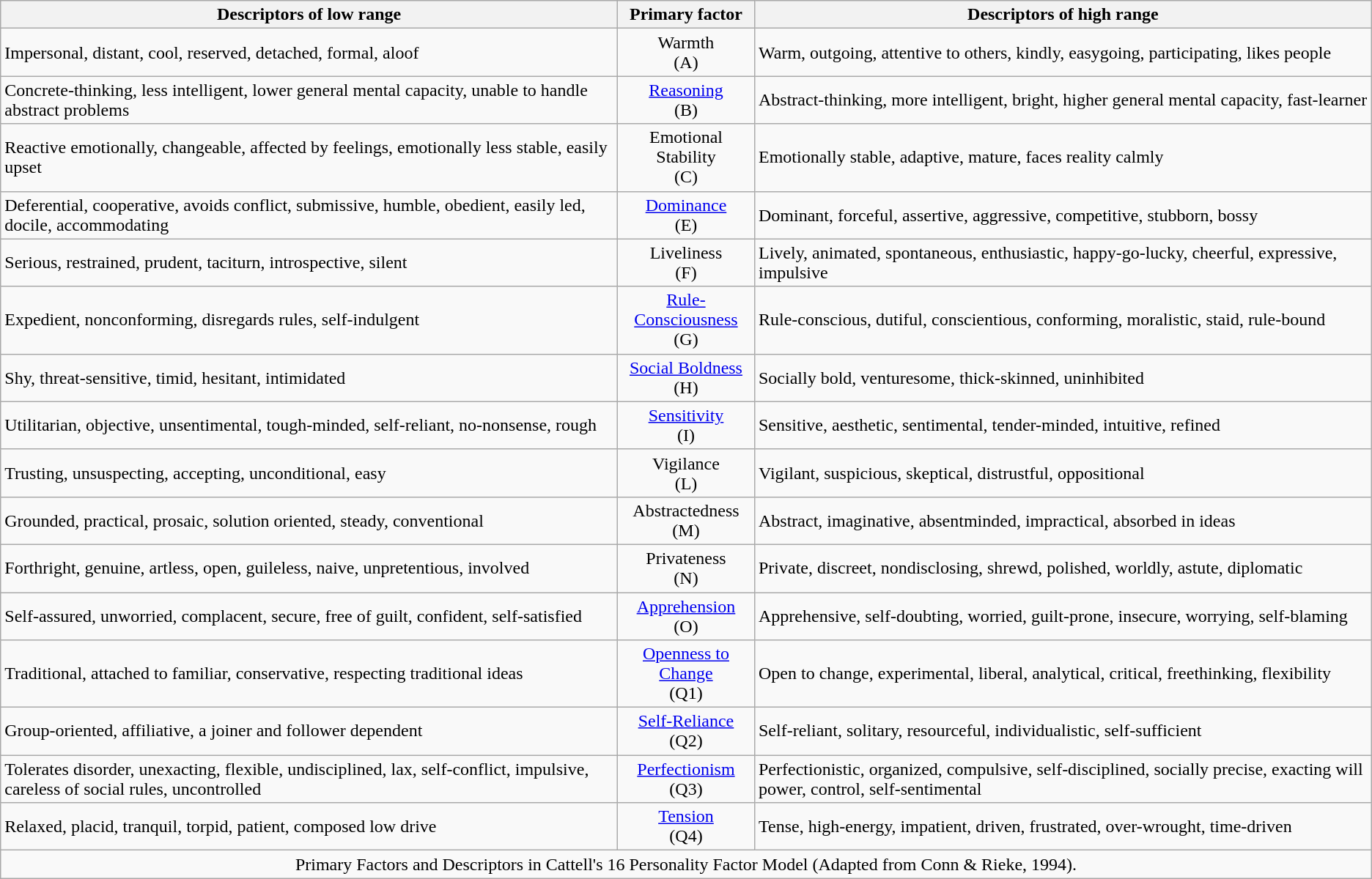<table class="wikitable">
<tr>
<th style="width:45%;">Descriptors of low range</th>
<th style="width:10%;">Primary factor</th>
<th style="width:45%;">Descriptors of high range</th>
</tr>
<tr>
<td>Impersonal, distant, cool, reserved, detached, formal, aloof</td>
<td align="center">Warmth<br>(A)</td>
<td>Warm, outgoing, attentive to others, kindly, easygoing, participating, likes people</td>
</tr>
<tr>
<td>Concrete-thinking, less intelligent, lower general mental capacity, unable to handle abstract problems</td>
<td align="center"><a href='#'>Reasoning</a><br>(B)</td>
<td>Abstract-thinking, more intelligent, bright, higher general mental capacity, fast-learner</td>
</tr>
<tr>
<td>Reactive emotionally, changeable, affected by feelings, emotionally less stable, easily upset</td>
<td align="center">Emotional Stability<br>(C)</td>
<td>Emotionally stable, adaptive, mature, faces reality calmly</td>
</tr>
<tr>
<td>Deferential, cooperative, avoids conflict, submissive, humble, obedient, easily led, docile, accommodating</td>
<td align="center"><a href='#'>Dominance</a><br>(E)</td>
<td>Dominant, forceful, assertive, aggressive, competitive, stubborn, bossy</td>
</tr>
<tr>
<td>Serious, restrained, prudent, taciturn, introspective, silent</td>
<td align="center">Liveliness<br>(F)</td>
<td>Lively, animated, spontaneous, enthusiastic, happy-go-lucky, cheerful, expressive, impulsive</td>
</tr>
<tr>
<td>Expedient, nonconforming, disregards rules, self-indulgent</td>
<td align="center"><a href='#'>Rule-Consciousness</a><br>(G)</td>
<td>Rule-conscious, dutiful, conscientious, conforming, moralistic, staid, rule-bound</td>
</tr>
<tr>
<td>Shy, threat-sensitive, timid, hesitant, intimidated</td>
<td align="center"><a href='#'>Social Boldness</a><br>(H)</td>
<td>Socially bold, venturesome, thick-skinned, uninhibited</td>
</tr>
<tr>
<td>Utilitarian, objective, unsentimental, tough-minded, self-reliant, no-nonsense, rough</td>
<td align="center"><a href='#'>Sensitivity</a><br>(I)</td>
<td>Sensitive, aesthetic, sentimental, tender-minded, intuitive, refined</td>
</tr>
<tr>
<td>Trusting, unsuspecting, accepting, unconditional, easy</td>
<td align="center">Vigilance<br>(L)</td>
<td>Vigilant, suspicious, skeptical, distrustful, oppositional</td>
</tr>
<tr>
<td>Grounded, practical, prosaic, solution oriented, steady, conventional</td>
<td align="center">Abstractedness<br>(M)</td>
<td>Abstract, imaginative, absentminded, impractical, absorbed in ideas</td>
</tr>
<tr>
<td>Forthright, genuine, artless, open, guileless, naive, unpretentious, involved</td>
<td align="center">Privateness<br>(N)</td>
<td>Private, discreet, nondisclosing, shrewd, polished, worldly, astute, diplomatic</td>
</tr>
<tr>
<td>Self-assured, unworried, complacent, secure, free of guilt, confident, self-satisfied</td>
<td align="center"><a href='#'>Apprehension</a><br>(O)</td>
<td>Apprehensive, self-doubting, worried, guilt-prone, insecure, worrying, self-blaming</td>
</tr>
<tr>
<td>Traditional, attached to familiar, conservative, respecting traditional ideas</td>
<td align="center"><a href='#'>Openness to Change</a><br>(Q1)</td>
<td>Open to change, experimental, liberal, analytical, critical, freethinking, flexibility</td>
</tr>
<tr>
<td>Group-oriented, affiliative, a joiner and follower dependent</td>
<td align="center"><a href='#'>Self-Reliance</a><br>(Q2)</td>
<td>Self-reliant, solitary, resourceful, individualistic, self-sufficient</td>
</tr>
<tr>
<td>Tolerates disorder, unexacting, flexible, undisciplined, lax, self-conflict, impulsive, careless of social rules, uncontrolled</td>
<td align="center"><a href='#'>Perfectionism</a><br>(Q3)</td>
<td>Perfectionistic, organized, compulsive, self-disciplined, socially precise, exacting will power, control, self-sentimental</td>
</tr>
<tr>
<td>Relaxed, placid, tranquil, torpid, patient, composed low drive</td>
<td align="center"><a href='#'>Tension</a><br>(Q4)</td>
<td>Tense, high-energy, impatient, driven, frustrated, over-wrought, time-driven</td>
</tr>
<tr>
<td colspan="3" align="center">Primary Factors and Descriptors in Cattell's 16 Personality Factor Model (Adapted from Conn & Rieke, 1994).</td>
</tr>
</table>
